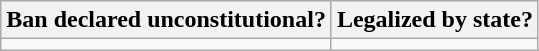<table class="wikitable">
<tr>
<th>Ban declared unconstitutional?</th>
<th>Legalized by state?</th>
</tr>
<tr>
<td></td>
<td></td>
</tr>
</table>
